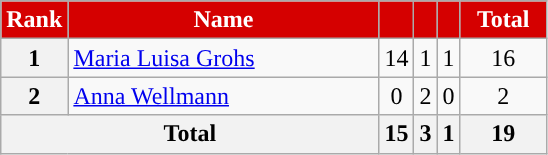<table class="wikitable sortable" style="text-align:center; font-size:100%; ">
<tr>
<th style="background:#d50000; color:white; text-align:center; width:30;">Rank</th>
<th style="background:#d50000; color:white; text-align:center; width:200px;">Name</th>
<th style="background:#d50000; color:white; text-align:center;" colspan="1"><a href='#'></a></th>
<th style="background:#d50000; color:white; text-align:center;" colspan="1"><a href='#'></a></th>
<th style="background:#d50000; color:white; text-align:center;" colspan="1"><a href='#'></a></th>
<th style="background:#d50000; color:white; text-align:center; width:50px;">Total</th>
</tr>
<tr>
<th>1</th>
<td align="left"> <a href='#'>Maria Luisa Grohs</a></td>
<td>14</td>
<td>1</td>
<td>1</td>
<td>16</td>
</tr>
<tr>
<th>2</th>
<td align="left"> <a href='#'>Anna Wellmann</a></td>
<td>0</td>
<td>2</td>
<td>0</td>
<td>2</td>
</tr>
<tr>
<th colspan="2">Total</th>
<th>15</th>
<th>3</th>
<th>1</th>
<th>19</th>
</tr>
</table>
